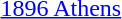<table>
<tr>
<td><a href='#'>1896 Athens</a><br></td>
<td></td>
<td></td>
<td></td>
</tr>
</table>
